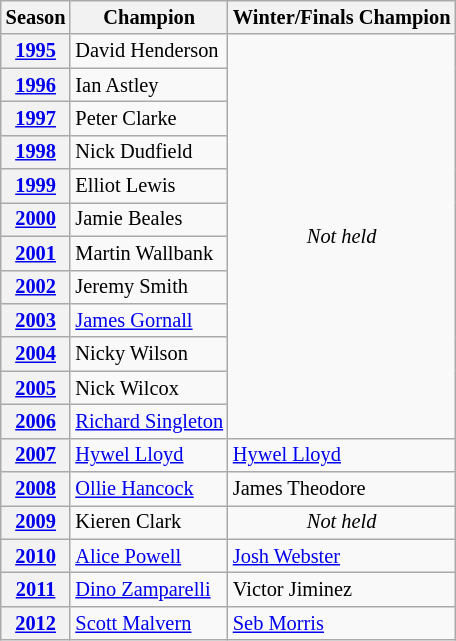<table class="wikitable" style="font-size:85%;">
<tr>
<th>Season</th>
<th>Champion</th>
<th>Winter/Finals Champion</th>
</tr>
<tr>
<th><a href='#'>1995</a></th>
<td> David Henderson</td>
<td rowspan=12 align=center><em>Not held</em></td>
</tr>
<tr>
<th><a href='#'>1996</a></th>
<td> Ian Astley</td>
</tr>
<tr>
<th><a href='#'>1997</a></th>
<td> Peter Clarke</td>
</tr>
<tr>
<th><a href='#'>1998</a></th>
<td> Nick Dudfield</td>
</tr>
<tr>
<th><a href='#'>1999</a></th>
<td> Elliot Lewis</td>
</tr>
<tr>
<th><a href='#'>2000</a></th>
<td> Jamie Beales</td>
</tr>
<tr>
<th><a href='#'>2001</a></th>
<td> Martin Wallbank</td>
</tr>
<tr>
<th><a href='#'>2002</a></th>
<td> Jeremy Smith</td>
</tr>
<tr>
<th><a href='#'>2003</a></th>
<td> <a href='#'>James Gornall</a></td>
</tr>
<tr>
<th><a href='#'>2004</a></th>
<td> Nicky Wilson</td>
</tr>
<tr>
<th><a href='#'>2005</a></th>
<td> Nick Wilcox</td>
</tr>
<tr>
<th><a href='#'>2006</a></th>
<td> <a href='#'>Richard Singleton</a></td>
</tr>
<tr>
<th><a href='#'>2007</a></th>
<td> <a href='#'>Hywel Lloyd</a></td>
<td> <a href='#'>Hywel Lloyd</a></td>
</tr>
<tr>
<th><a href='#'>2008</a></th>
<td> <a href='#'>Ollie Hancock</a></td>
<td> James Theodore</td>
</tr>
<tr>
<th><a href='#'>2009</a></th>
<td> Kieren Clark</td>
<td align=center><em>Not held</em></td>
</tr>
<tr>
<th><a href='#'>2010</a></th>
<td> <a href='#'>Alice Powell</a></td>
<td> <a href='#'>Josh Webster</a></td>
</tr>
<tr>
<th><a href='#'>2011</a></th>
<td> <a href='#'>Dino Zamparelli</a></td>
<td> Victor Jiminez</td>
</tr>
<tr>
<th><a href='#'>2012</a></th>
<td> <a href='#'>Scott Malvern</a></td>
<td> <a href='#'>Seb Morris</a></td>
</tr>
</table>
